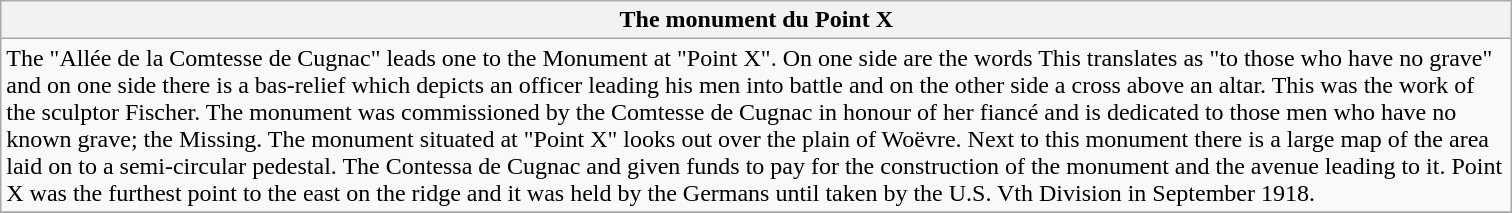<table class="wikitable sortable">
<tr>
<th scope="col" style="width:1000px;">The monument du Point X</th>
</tr>
<tr>
<td>The "Allée de la Comtesse de Cugnac" leads one to the Monument at "Point X". On one side are the words This translates as "to those who have no grave" and on one side there is a bas-relief which depicts an officer leading his men into battle and on the other side a cross above an altar. This was the work of the sculptor Fischer. The monument was commissioned by the Comtesse de Cugnac in honour of her fiancé and is dedicated to those men who have no known grave; the Missing. The monument situated at "Point X" looks out over the plain of Woëvre. Next to this monument there is a large map of the area laid on to a semi-circular pedestal. The Contessa de Cugnac and given funds to pay for the construction of the monument and the avenue leading to it. Point X was the furthest point to the east on the ridge and it was held by the Germans until taken by the U.S. Vth Division in September 1918.<br></td>
</tr>
<tr>
</tr>
</table>
